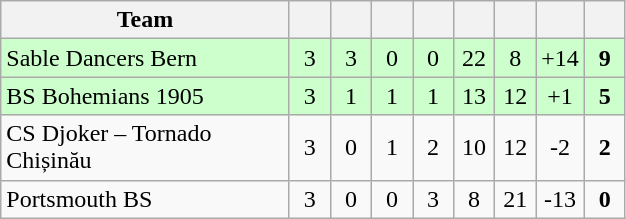<table class="wikitable" style="text-align: center;">
<tr>
<th width="185">Team</th>
<th width="20"></th>
<th width="20"></th>
<th width="20"></th>
<th width="20"></th>
<th width="20"></th>
<th width="20"></th>
<th width="20"></th>
<th width="20"></th>
</tr>
<tr bgcolor=#ccffcc>
<td align=left> Sable Dancers Bern</td>
<td>3</td>
<td>3</td>
<td>0</td>
<td>0</td>
<td>22</td>
<td>8</td>
<td>+14</td>
<td><strong>9</strong></td>
</tr>
<tr bgcolor=#ccffcc>
<td align=left> BS Bohemians 1905</td>
<td>3</td>
<td>1</td>
<td>1</td>
<td>1</td>
<td>13</td>
<td>12</td>
<td>+1</td>
<td><strong>5</strong></td>
</tr>
<tr>
<td align=left> CS Djoker – Tornado Chișinău</td>
<td>3</td>
<td>0</td>
<td>1</td>
<td>2</td>
<td>10</td>
<td>12</td>
<td>-2</td>
<td><strong>2</strong></td>
</tr>
<tr>
<td align=left> Portsmouth BS</td>
<td>3</td>
<td>0</td>
<td>0</td>
<td>3</td>
<td>8</td>
<td>21</td>
<td>-13</td>
<td><strong>0</strong></td>
</tr>
</table>
